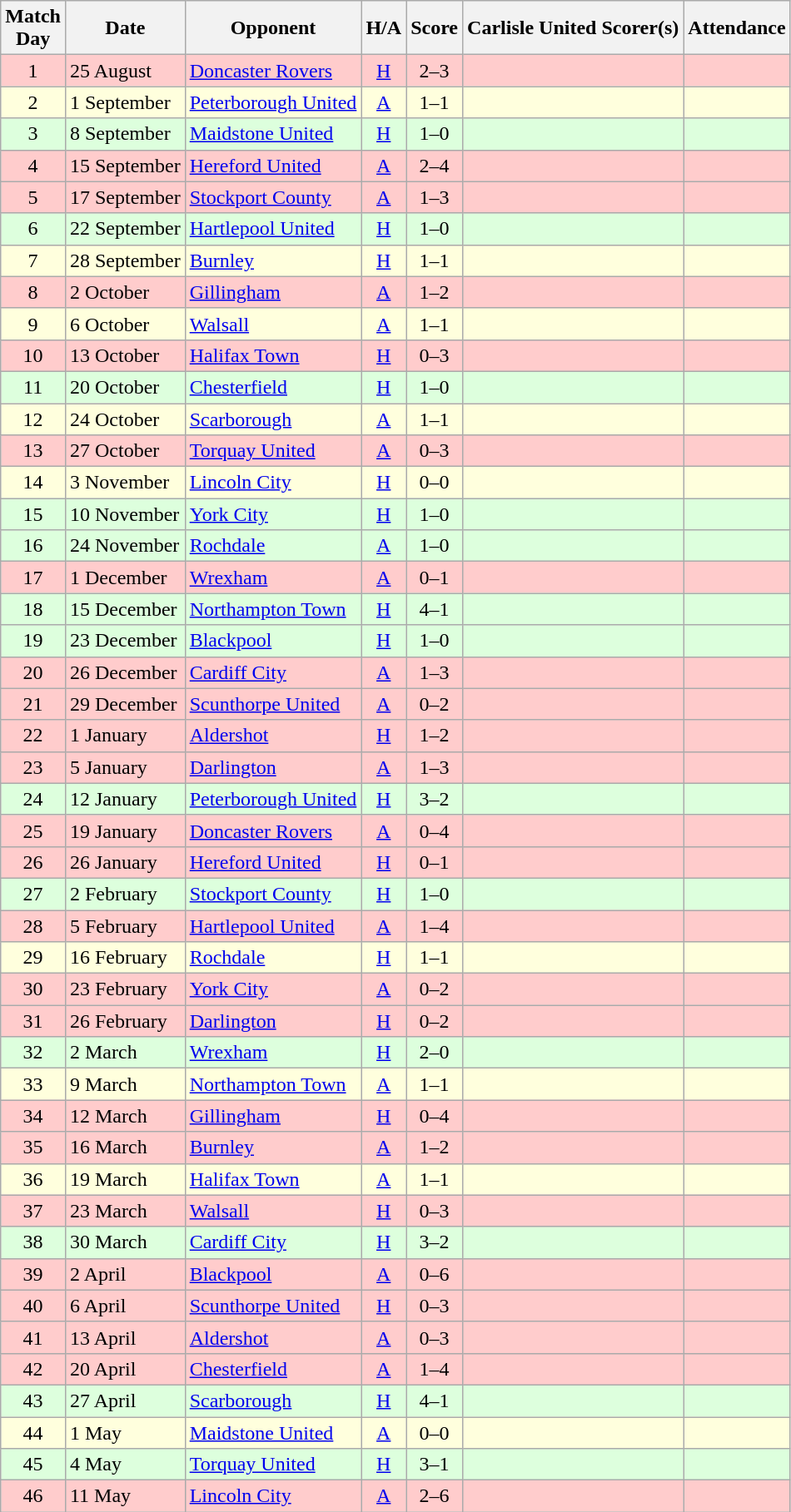<table class="wikitable" style="text-align:center">
<tr>
<th>Match<br> Day</th>
<th>Date</th>
<th>Opponent</th>
<th>H/A</th>
<th>Score</th>
<th>Carlisle United Scorer(s)</th>
<th>Attendance</th>
</tr>
<tr bgcolor=#FFCCCC>
<td>1</td>
<td align=left>25 August</td>
<td align=left><a href='#'>Doncaster Rovers</a></td>
<td><a href='#'>H</a></td>
<td>2–3</td>
<td align=left></td>
<td></td>
</tr>
<tr bgcolor=#ffffdd>
<td>2</td>
<td align=left>1 September</td>
<td align=left><a href='#'>Peterborough United</a></td>
<td><a href='#'>A</a></td>
<td>1–1</td>
<td align=left></td>
<td></td>
</tr>
<tr bgcolor=#ddffdd>
<td>3</td>
<td align=left>8 September</td>
<td align=left><a href='#'>Maidstone United</a></td>
<td><a href='#'>H</a></td>
<td>1–0</td>
<td align=left></td>
<td></td>
</tr>
<tr bgcolor=#FFCCCC>
<td>4</td>
<td align=left>15 September</td>
<td align=left><a href='#'>Hereford United</a></td>
<td><a href='#'>A</a></td>
<td>2–4</td>
<td align=left></td>
<td></td>
</tr>
<tr bgcolor=#FFCCCC>
<td>5</td>
<td align=left>17 September</td>
<td align=left><a href='#'>Stockport County</a></td>
<td><a href='#'>A</a></td>
<td>1–3</td>
<td align=left></td>
<td></td>
</tr>
<tr bgcolor=#ddffdd>
<td>6</td>
<td align=left>22 September</td>
<td align=left><a href='#'>Hartlepool United</a></td>
<td><a href='#'>H</a></td>
<td>1–0</td>
<td align=left></td>
<td></td>
</tr>
<tr bgcolor=#ffffdd>
<td>7</td>
<td align=left>28 September</td>
<td align=left><a href='#'>Burnley</a></td>
<td><a href='#'>H</a></td>
<td>1–1</td>
<td align=left></td>
<td></td>
</tr>
<tr bgcolor=#FFCCCC>
<td>8</td>
<td align=left>2 October</td>
<td align=left><a href='#'>Gillingham</a></td>
<td><a href='#'>A</a></td>
<td>1–2</td>
<td align=left></td>
<td></td>
</tr>
<tr bgcolor=#ffffdd>
<td>9</td>
<td align=left>6 October</td>
<td align=left><a href='#'>Walsall</a></td>
<td><a href='#'>A</a></td>
<td>1–1</td>
<td align=left></td>
<td></td>
</tr>
<tr bgcolor=#FFCCCC>
<td>10</td>
<td align=left>13 October</td>
<td align=left><a href='#'>Halifax Town</a></td>
<td><a href='#'>H</a></td>
<td>0–3</td>
<td align=left></td>
<td></td>
</tr>
<tr bgcolor=#ddffdd>
<td>11</td>
<td align=left>20 October</td>
<td align=left><a href='#'>Chesterfield</a></td>
<td><a href='#'>H</a></td>
<td>1–0</td>
<td align=left></td>
<td></td>
</tr>
<tr bgcolor=#ffffdd>
<td>12</td>
<td align=left>24 October</td>
<td align=left><a href='#'>Scarborough</a></td>
<td><a href='#'>A</a></td>
<td>1–1</td>
<td align=left></td>
<td></td>
</tr>
<tr bgcolor=#FFCCCC>
<td>13</td>
<td align=left>27 October</td>
<td align=left><a href='#'>Torquay United</a></td>
<td><a href='#'>A</a></td>
<td>0–3</td>
<td align=left></td>
<td></td>
</tr>
<tr bgcolor=#ffffdd>
<td>14</td>
<td align=left>3 November</td>
<td align=left><a href='#'>Lincoln City</a></td>
<td><a href='#'>H</a></td>
<td>0–0</td>
<td align=left></td>
<td></td>
</tr>
<tr bgcolor=#ddffdd>
<td>15</td>
<td align=left>10 November</td>
<td align=left><a href='#'>York City</a></td>
<td><a href='#'>H</a></td>
<td>1–0</td>
<td align=left></td>
<td></td>
</tr>
<tr bgcolor=#ddffdd>
<td>16</td>
<td align=left>24 November</td>
<td align=left><a href='#'>Rochdale</a></td>
<td><a href='#'>A</a></td>
<td>1–0</td>
<td align=left></td>
<td></td>
</tr>
<tr bgcolor=#FFCCCC>
<td>17</td>
<td align=left>1 December</td>
<td align=left><a href='#'>Wrexham</a></td>
<td><a href='#'>A</a></td>
<td>0–1</td>
<td align=left></td>
<td></td>
</tr>
<tr bgcolor=#ddffdd>
<td>18</td>
<td align=left>15 December</td>
<td align=left><a href='#'>Northampton Town</a></td>
<td><a href='#'>H</a></td>
<td>4–1</td>
<td align=left></td>
<td></td>
</tr>
<tr bgcolor=#ddffdd>
<td>19</td>
<td align=left>23 December</td>
<td align=left><a href='#'>Blackpool</a></td>
<td><a href='#'>H</a></td>
<td>1–0</td>
<td align=left></td>
<td></td>
</tr>
<tr bgcolor=#FFCCCC>
<td>20</td>
<td align=left>26 December</td>
<td align=left><a href='#'>Cardiff City</a></td>
<td><a href='#'>A</a></td>
<td>1–3</td>
<td align=left></td>
<td></td>
</tr>
<tr bgcolor=#FFCCCC>
<td>21</td>
<td align=left>29 December</td>
<td align=left><a href='#'>Scunthorpe United</a></td>
<td><a href='#'>A</a></td>
<td>0–2</td>
<td align=left></td>
<td></td>
</tr>
<tr bgcolor=#FFCCCC>
<td>22</td>
<td align=left>1 January</td>
<td align=left><a href='#'>Aldershot</a></td>
<td><a href='#'>H</a></td>
<td>1–2</td>
<td align=left></td>
<td></td>
</tr>
<tr bgcolor=#FFCCCC>
<td>23</td>
<td align=left>5 January</td>
<td align=left><a href='#'>Darlington</a></td>
<td><a href='#'>A</a></td>
<td>1–3</td>
<td align=left></td>
<td></td>
</tr>
<tr bgcolor=#ddffdd>
<td>24</td>
<td align=left>12 January</td>
<td align=left><a href='#'>Peterborough United</a></td>
<td><a href='#'>H</a></td>
<td>3–2</td>
<td align=left></td>
<td></td>
</tr>
<tr bgcolor=#FFCCCC>
<td>25</td>
<td align=left>19 January</td>
<td align=left><a href='#'>Doncaster Rovers</a></td>
<td><a href='#'>A</a></td>
<td>0–4</td>
<td align=left></td>
<td></td>
</tr>
<tr bgcolor=#FFCCCC>
<td>26</td>
<td align=left>26 January</td>
<td align=left><a href='#'>Hereford United</a></td>
<td><a href='#'>H</a></td>
<td>0–1</td>
<td align=left></td>
<td></td>
</tr>
<tr bgcolor=#ddffdd>
<td>27</td>
<td align=left>2 February</td>
<td align=left><a href='#'>Stockport County</a></td>
<td><a href='#'>H</a></td>
<td>1–0</td>
<td align=left></td>
<td></td>
</tr>
<tr bgcolor=#FFCCCC>
<td>28</td>
<td align=left>5 February</td>
<td align=left><a href='#'>Hartlepool United</a></td>
<td><a href='#'>A</a></td>
<td>1–4</td>
<td align=left></td>
<td></td>
</tr>
<tr bgcolor=#ffffdd>
<td>29</td>
<td align=left>16 February</td>
<td align=left><a href='#'>Rochdale</a></td>
<td><a href='#'>H</a></td>
<td>1–1</td>
<td align=left></td>
<td></td>
</tr>
<tr bgcolor=#FFCCCC>
<td>30</td>
<td align=left>23 February</td>
<td align=left><a href='#'>York City</a></td>
<td><a href='#'>A</a></td>
<td>0–2</td>
<td align=left></td>
<td></td>
</tr>
<tr bgcolor=#FFCCCC>
<td>31</td>
<td align=left>26 February</td>
<td align=left><a href='#'>Darlington</a></td>
<td><a href='#'>H</a></td>
<td>0–2</td>
<td align=left></td>
<td></td>
</tr>
<tr bgcolor=#ddffdd>
<td>32</td>
<td align=left>2 March</td>
<td align=left><a href='#'>Wrexham</a></td>
<td><a href='#'>H</a></td>
<td>2–0</td>
<td align=left></td>
<td></td>
</tr>
<tr bgcolor=#ffffdd>
<td>33</td>
<td align=left>9 March</td>
<td align=left><a href='#'>Northampton Town</a></td>
<td><a href='#'>A</a></td>
<td>1–1</td>
<td align=left></td>
<td></td>
</tr>
<tr bgcolor=#FFCCCC>
<td>34</td>
<td align=left>12 March</td>
<td align=left><a href='#'>Gillingham</a></td>
<td><a href='#'>H</a></td>
<td>0–4</td>
<td align=left></td>
<td></td>
</tr>
<tr bgcolor=#FFCCCC>
<td>35</td>
<td align=left>16 March</td>
<td align=left><a href='#'>Burnley</a></td>
<td><a href='#'>A</a></td>
<td>1–2</td>
<td align=left></td>
<td></td>
</tr>
<tr bgcolor=#ffffdd>
<td>36</td>
<td align=left>19 March</td>
<td align=left><a href='#'>Halifax Town</a></td>
<td><a href='#'>A</a></td>
<td>1–1</td>
<td align=left></td>
<td></td>
</tr>
<tr bgcolor=#FFCCCC>
<td>37</td>
<td align=left>23 March</td>
<td align=left><a href='#'>Walsall</a></td>
<td><a href='#'>H</a></td>
<td>0–3</td>
<td align=left></td>
<td></td>
</tr>
<tr bgcolor=#ddffdd>
<td>38</td>
<td align=left>30 March</td>
<td align=left><a href='#'>Cardiff City</a></td>
<td><a href='#'>H</a></td>
<td>3–2</td>
<td align=left></td>
<td></td>
</tr>
<tr bgcolor=#FFCCCC>
<td>39</td>
<td align=left>2 April</td>
<td align=left><a href='#'>Blackpool</a></td>
<td><a href='#'>A</a></td>
<td>0–6</td>
<td align=left></td>
<td></td>
</tr>
<tr bgcolor=#FFCCCC>
<td>40</td>
<td align=left>6 April</td>
<td align=left><a href='#'>Scunthorpe United</a></td>
<td><a href='#'>H</a></td>
<td>0–3</td>
<td align=left></td>
<td></td>
</tr>
<tr bgcolor=#FFCCCC>
<td>41</td>
<td align=left>13 April</td>
<td align=left><a href='#'>Aldershot</a></td>
<td><a href='#'>A</a></td>
<td>0–3</td>
<td align=left></td>
<td></td>
</tr>
<tr bgcolor=#FFCCCC>
<td>42</td>
<td align=left>20 April</td>
<td align=left><a href='#'>Chesterfield</a></td>
<td><a href='#'>A</a></td>
<td>1–4</td>
<td align=left></td>
<td></td>
</tr>
<tr bgcolor=#ddffdd>
<td>43</td>
<td align=left>27 April</td>
<td align=left><a href='#'>Scarborough</a></td>
<td><a href='#'>H</a></td>
<td>4–1</td>
<td align=left></td>
<td></td>
</tr>
<tr bgcolor=#ffffdd>
<td>44</td>
<td align=left>1 May</td>
<td align=left><a href='#'>Maidstone United</a></td>
<td><a href='#'>A</a></td>
<td>0–0</td>
<td align=left></td>
<td></td>
</tr>
<tr bgcolor=#ddffdd>
<td>45</td>
<td align=left>4 May</td>
<td align=left><a href='#'>Torquay United</a></td>
<td><a href='#'>H</a></td>
<td>3–1</td>
<td align=left></td>
<td></td>
</tr>
<tr bgcolor=#FFCCCC>
<td>46</td>
<td align=left>11 May</td>
<td align=left><a href='#'>Lincoln City</a></td>
<td><a href='#'>A</a></td>
<td>2–6</td>
<td align=left></td>
<td></td>
</tr>
</table>
